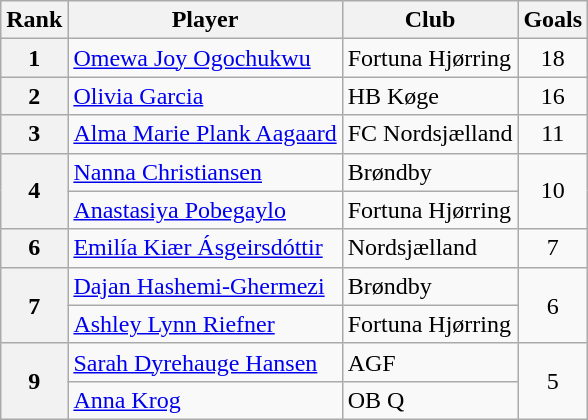<table class="wikitable" style="text-align:center">
<tr>
<th>Rank</th>
<th>Player</th>
<th>Club</th>
<th>Goals</th>
</tr>
<tr>
<th rowspan=1>1</th>
<td align=left> <a href='#'>Omewa Joy Ogochukwu</a></td>
<td align=left>Fortuna Hjørring</td>
<td rowspan=1>18</td>
</tr>
<tr>
<th rowspan=1>2</th>
<td align=left> <a href='#'>Olivia Garcia</a></td>
<td align=left>HB Køge</td>
<td rowspan=1>16</td>
</tr>
<tr>
<th rowspan=1>3</th>
<td align=left> <a href='#'>Alma Marie Plank Aagaard</a></td>
<td>FC Nordsjælland</td>
<td rowspan=1>11</td>
</tr>
<tr>
<th rowspan=2>4</th>
<td align=left> <a href='#'>Nanna Christiansen</a></td>
<td align=left>Brøndby</td>
<td rowspan=2>10</td>
</tr>
<tr>
<td align=left> <a href='#'>Anastasiya Pobegaylo</a></td>
<td align=left>Fortuna Hjørring</td>
</tr>
<tr>
<th rowspan=1>6</th>
<td align=left> <a href='#'>Emilía Kiær Ásgeirsdóttir</a></td>
<td align=left>Nordsjælland</td>
<td rowspan=1>7</td>
</tr>
<tr>
<th rowspan=2>7</th>
<td align=left> <a href='#'> Dajan Hashemi-Ghermezi</a></td>
<td align=left>Brøndby</td>
<td rowspan=2>6</td>
</tr>
<tr>
<td align=left> <a href='#'>Ashley Lynn Riefner</a></td>
<td align=left>Fortuna Hjørring</td>
</tr>
<tr>
<th rowspan=2>9</th>
<td align=left> <a href='#'>Sarah Dyrehauge Hansen</a></td>
<td align=left>AGF</td>
<td rowspan=2>5</td>
</tr>
<tr>
<td align=left> <a href='#'>Anna Krog</a></td>
<td align=left>OB Q</td>
</tr>
</table>
